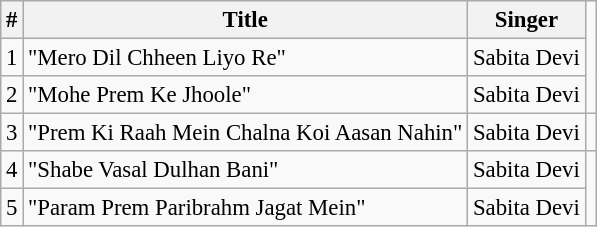<table class="wikitable" style="font-size:95%;">
<tr>
<th>#</th>
<th>Title</th>
<th>Singer</th>
</tr>
<tr>
<td>1</td>
<td>"Mero Dil Chheen Liyo Re"</td>
<td>Sabita Devi</td>
</tr>
<tr>
<td>2</td>
<td>"Mohe Prem Ke Jhoole"</td>
<td>Sabita Devi</td>
</tr>
<tr>
<td>3</td>
<td>"Prem Ki Raah Mein Chalna Koi Aasan Nahin"</td>
<td>Sabita Devi</td>
<td></td>
</tr>
<tr>
<td>4</td>
<td>"Shabe Vasal Dulhan Bani"</td>
<td>Sabita Devi</td>
</tr>
<tr>
<td>5</td>
<td>"Param Prem Paribrahm Jagat Mein"</td>
<td>Sabita Devi</td>
</tr>
</table>
